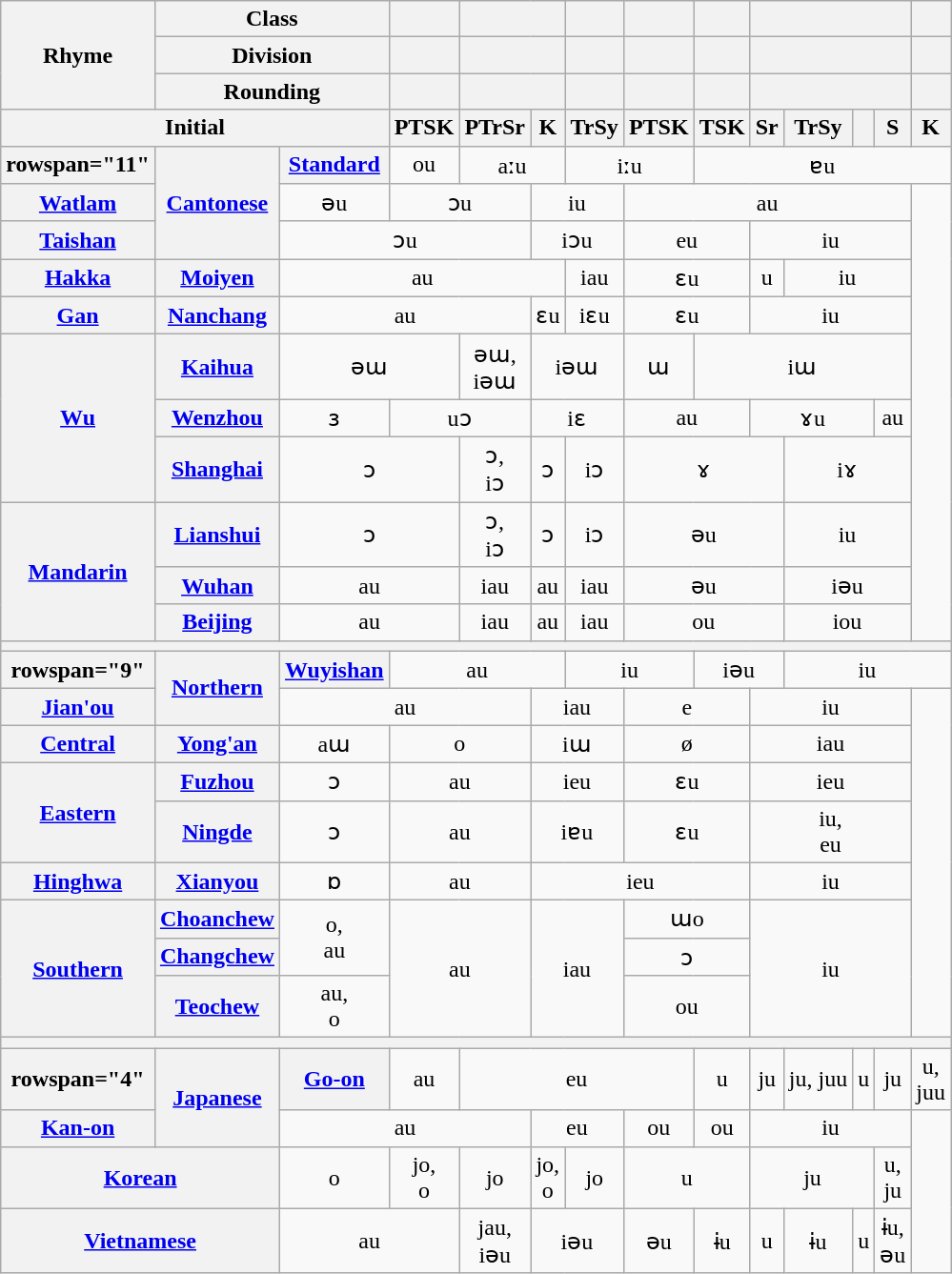<table class="wikitable" style="text-align: center;">
<tr>
<th rowspan="3">Rhyme</th>
<th colspan="2">Class</th>
<th></th>
<th colspan="2"></th>
<th></th>
<th></th>
<th></th>
<th colspan="4"></th>
<th></th>
</tr>
<tr>
<th colspan="2">Division</th>
<th></th>
<th colspan="2"></th>
<th></th>
<th></th>
<th></th>
<th colspan="4"></th>
<th></th>
</tr>
<tr>
<th colspan="2">Rounding</th>
<th></th>
<th colspan="2"></th>
<th></th>
<th></th>
<th></th>
<th colspan="4"></th>
<th></th>
</tr>
<tr>
<th colspan="3">Initial</th>
<th>PTSK</th>
<th>PTrSr</th>
<th>K</th>
<th>TrSy</th>
<th>PTSK</th>
<th>TSK</th>
<th>Sr</th>
<th>TrSy</th>
<th></th>
<th>S</th>
<th>K</th>
</tr>
<tr>
<th>rowspan="11" </th>
<th rowspan="3"><a href='#'>Cantonese</a></th>
<th><a href='#'>Standard</a></th>
<td>ou</td>
<td colspan="2">aːu</td>
<td colspan="2">iːu</td>
<td colspan="6">ɐu</td>
</tr>
<tr>
<th><a href='#'>Watlam</a></th>
<td>əu</td>
<td colspan="2">ɔu</td>
<td colspan="2">iu</td>
<td colspan="6">au</td>
</tr>
<tr>
<th><a href='#'>Taishan</a></th>
<td colspan="3">ɔu</td>
<td colspan="2">iɔu</td>
<td colspan="2">eu</td>
<td colspan="4">iu</td>
</tr>
<tr>
<th><a href='#'>Hakka</a></th>
<th><a href='#'>Moiyen</a></th>
<td colspan="4">au</td>
<td>iau</td>
<td colspan="2">ɛu</td>
<td>u</td>
<td colspan="3">iu</td>
</tr>
<tr>
<th><a href='#'>Gan</a></th>
<th><a href='#'>Nanchang</a></th>
<td colspan="3">au</td>
<td>ɛu</td>
<td>iɛu</td>
<td colspan="2">ɛu</td>
<td colspan="4">iu</td>
</tr>
<tr>
<th rowspan="3"><a href='#'>Wu</a></th>
<th><a href='#'>Kaihua</a></th>
<td colspan="2">əɯ</td>
<td>əɯ,<br>iəɯ</td>
<td colspan="2">iəɯ</td>
<td>ɯ</td>
<td colspan="5">iɯ</td>
</tr>
<tr>
<th><a href='#'>Wenzhou</a></th>
<td>ɜ</td>
<td colspan="2">uɔ</td>
<td colspan="2">iɛ</td>
<td colspan="2">au</td>
<td colspan="3">ɤu</td>
<td>au</td>
</tr>
<tr>
<th><a href='#'>Shanghai</a></th>
<td colspan="2">ɔ</td>
<td>ɔ,<br>iɔ</td>
<td>ɔ</td>
<td>iɔ</td>
<td colspan="3">ɤ</td>
<td colspan="3">iɤ</td>
</tr>
<tr>
<th rowspan="3"><a href='#'>Mandarin</a></th>
<th><a href='#'>Lianshui</a></th>
<td colspan="2">ɔ</td>
<td>ɔ,<br>iɔ</td>
<td>ɔ</td>
<td>iɔ</td>
<td colspan="3">əu</td>
<td colspan="3">iu</td>
</tr>
<tr>
<th><a href='#'>Wuhan</a></th>
<td colspan="2">au</td>
<td>iau</td>
<td>au</td>
<td>iau</td>
<td colspan="3">əu</td>
<td colspan="3">iəu</td>
</tr>
<tr>
<th><a href='#'>Beijing</a></th>
<td colspan="2">au</td>
<td>iau</td>
<td>au</td>
<td>iau</td>
<td colspan="3">ou</td>
<td colspan="3">iou</td>
</tr>
<tr>
<th colspan="14"></th>
</tr>
<tr>
<th>rowspan="9" </th>
<th rowspan="2"><a href='#'>Northern</a></th>
<th><a href='#'>Wuyishan</a></th>
<td colspan="3">au</td>
<td colspan="2">iu</td>
<td colspan="2">iəu</td>
<td colspan="4">iu</td>
</tr>
<tr>
<th><a href='#'>Jian'ou</a></th>
<td colspan="3">au</td>
<td colspan="2">iau</td>
<td colspan="2">e</td>
<td colspan="4">iu</td>
</tr>
<tr>
<th><a href='#'>Central</a></th>
<th><a href='#'>Yong'an</a></th>
<td>aɯ</td>
<td colspan="2">o</td>
<td colspan="2">iɯ</td>
<td colspan="2">ø</td>
<td colspan="4">iau</td>
</tr>
<tr>
<th rowspan="2"><a href='#'>Eastern</a></th>
<th><a href='#'>Fuzhou</a></th>
<td>ɔ</td>
<td colspan="2">au</td>
<td colspan="2">ieu</td>
<td colspan="2">ɛu</td>
<td colspan="4">ieu</td>
</tr>
<tr>
<th><a href='#'>Ningde</a></th>
<td>ɔ</td>
<td colspan="2">au</td>
<td colspan="2">iɐu</td>
<td colspan="2">ɛu</td>
<td colspan="4">iu,<br>eu</td>
</tr>
<tr>
<th><a href='#'>Hinghwa</a></th>
<th><a href='#'>Xianyou</a></th>
<td>ɒ</td>
<td colspan="2">au</td>
<td colspan="4">ieu</td>
<td colspan="4">iu</td>
</tr>
<tr>
<th rowspan="3"><a href='#'>Southern</a></th>
<th><a href='#'>Choanchew</a></th>
<td rowspan="2">o,<br>au</td>
<td colspan="2" rowspan="3">au</td>
<td colspan="2" rowspan="3">iau</td>
<td colspan="2">ɯo</td>
<td colspan="4" rowspan="3">iu</td>
</tr>
<tr>
<th><a href='#'>Changchew</a></th>
<td colspan="2">ɔ</td>
</tr>
<tr>
<th><a href='#'>Teochew</a></th>
<td>au,<br>o</td>
<td colspan="2">ou</td>
</tr>
<tr>
<th colspan="14"></th>
</tr>
<tr>
<th>rowspan="4" </th>
<th rowspan="2"><a href='#'>Japanese</a></th>
<th><a href='#'>Go-on</a></th>
<td>au</td>
<td colspan="4">eu</td>
<td>u</td>
<td>ju</td>
<td>ju, juu</td>
<td>u</td>
<td>ju</td>
<td>u,<br>juu</td>
</tr>
<tr>
<th><a href='#'>Kan-on</a></th>
<td colspan="3">au</td>
<td colspan="2">eu</td>
<td>ou</td>
<td>ou</td>
<td colspan="4">iu</td>
</tr>
<tr>
<th colspan="2"><a href='#'>Korean</a></th>
<td>o</td>
<td>jo,<br>o</td>
<td>jo</td>
<td>jo,<br>o</td>
<td>jo</td>
<td colspan="2">u</td>
<td colspan="3">ju</td>
<td>u,<br>ju</td>
</tr>
<tr>
<th colspan="2"><a href='#'>Vietnamese</a></th>
<td colspan="2">au</td>
<td>jau,<br>iəu</td>
<td colspan="2">iəu</td>
<td>əu</td>
<td>ɨu</td>
<td>u</td>
<td>ɨu</td>
<td>u</td>
<td>ɨu,<br>əu</td>
</tr>
</table>
